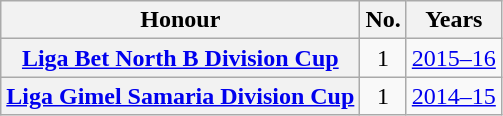<table class="wikitable plainrowheaders">
<tr>
<th scope=col>Honour</th>
<th scope=col>No.</th>
<th scope=col>Years</th>
</tr>
<tr>
<th scope=row><a href='#'>Liga Bet North B Division Cup</a></th>
<td align=center>1</td>
<td><a href='#'>2015–16</a></td>
</tr>
<tr>
<th scope=row><a href='#'>Liga Gimel Samaria Division Cup</a></th>
<td align=center>1</td>
<td><a href='#'>2014–15</a></td>
</tr>
</table>
